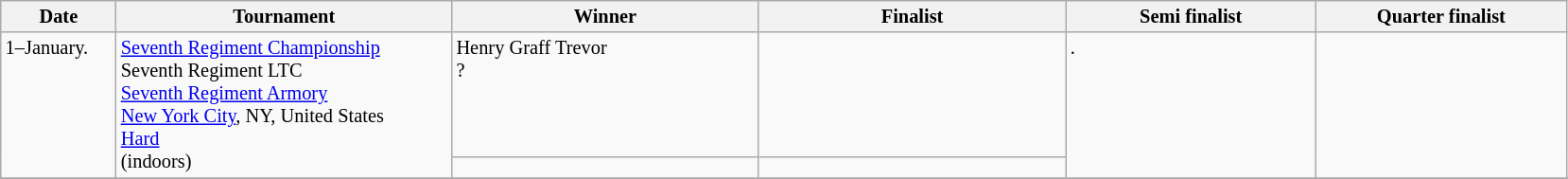<table class="wikitable" style="font-size:85%;">
<tr>
<th width="75">Date</th>
<th width="230">Tournament</th>
<th width="210">Winner</th>
<th width="210">Finalist</th>
<th width="170">Semi finalist</th>
<th width="170">Quarter finalist</th>
</tr>
<tr valign=top>
<td rowspan=2>1–January.</td>
<td rowspan=2><a href='#'>Seventh Regiment Championship</a><br>Seventh Regiment LTC<br><a href='#'>Seventh Regiment Armory</a><br><a href='#'>New York City</a>, NY, United States<br><a href='#'>Hard</a><br>(indoors)</td>
<td> Henry Graff Trevor<br>?</td>
<td></td>
<td rowspan=2>.</td>
<td rowspan=2><br></td>
</tr>
<tr valign=top>
<td></td>
<td></td>
</tr>
<tr valign=top>
</tr>
</table>
